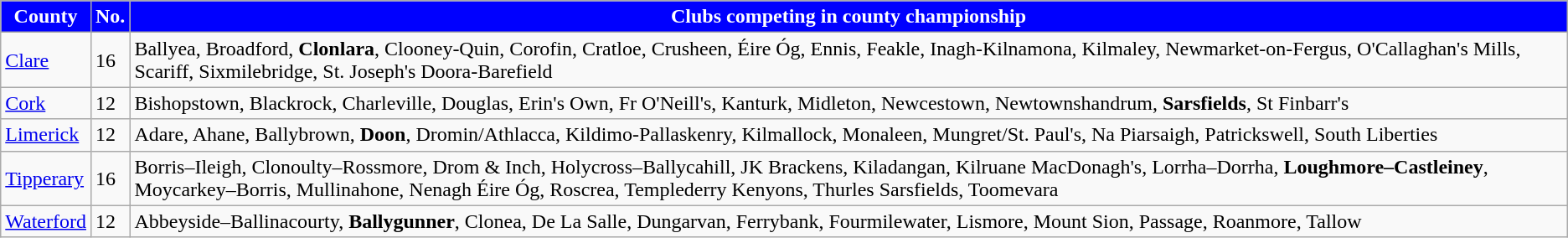<table class="wikitable sortable" style="text-align:left">
<tr>
<th style="background:blue;color:white">County</th>
<th style="background:blue;color:white">No.</th>
<th style="background:blue;color:white">Clubs competing in county championship</th>
</tr>
<tr>
<td> <a href='#'>Clare</a></td>
<td>16</td>
<td>Ballyea, Broadford, <strong>Clonlara</strong>, Clooney-Quin, Corofin, Cratloe, Crusheen, Éire Óg, Ennis, Feakle, Inagh-Kilnamona, Kilmaley, Newmarket-on-Fergus, O'Callaghan's Mills, Scariff, Sixmilebridge, St. Joseph's Doora-Barefield</td>
</tr>
<tr>
<td> <a href='#'>Cork</a></td>
<td>12</td>
<td>Bishopstown, Blackrock, Charleville, Douglas, Erin's Own, Fr O'Neill's, Kanturk, Midleton, Newcestown, Newtownshandrum, <strong>Sarsfields</strong>, St Finbarr's</td>
</tr>
<tr>
<td> <a href='#'>Limerick</a></td>
<td>12</td>
<td>Adare, Ahane, Ballybrown, <strong>Doon</strong>, Dromin/Athlacca, Kildimo-Pallaskenry, Kilmallock, Monaleen, Mungret/St. Paul's, Na Piarsaigh, Patrickswell, South Liberties</td>
</tr>
<tr>
<td> <a href='#'>Tipperary</a></td>
<td>16</td>
<td>Borris–Ileigh, Clonoulty–Rossmore, Drom & Inch, Holycross–Ballycahill, JK Brackens, Kiladangan, Kilruane MacDonagh's, Lorrha–Dorrha, <strong>Loughmore–Castleiney</strong>, Moycarkey–Borris, Mullinahone, Nenagh Éire Óg, Roscrea, Templederry Kenyons, Thurles Sarsfields, Toomevara</td>
</tr>
<tr>
<td> <a href='#'>Waterford</a></td>
<td>12</td>
<td>Abbeyside–Ballinacourty, <strong>Ballygunner</strong>, Clonea, De La Salle, Dungarvan, Ferrybank, Fourmilewater, Lismore, Mount Sion, Passage, Roanmore, Tallow</td>
</tr>
</table>
